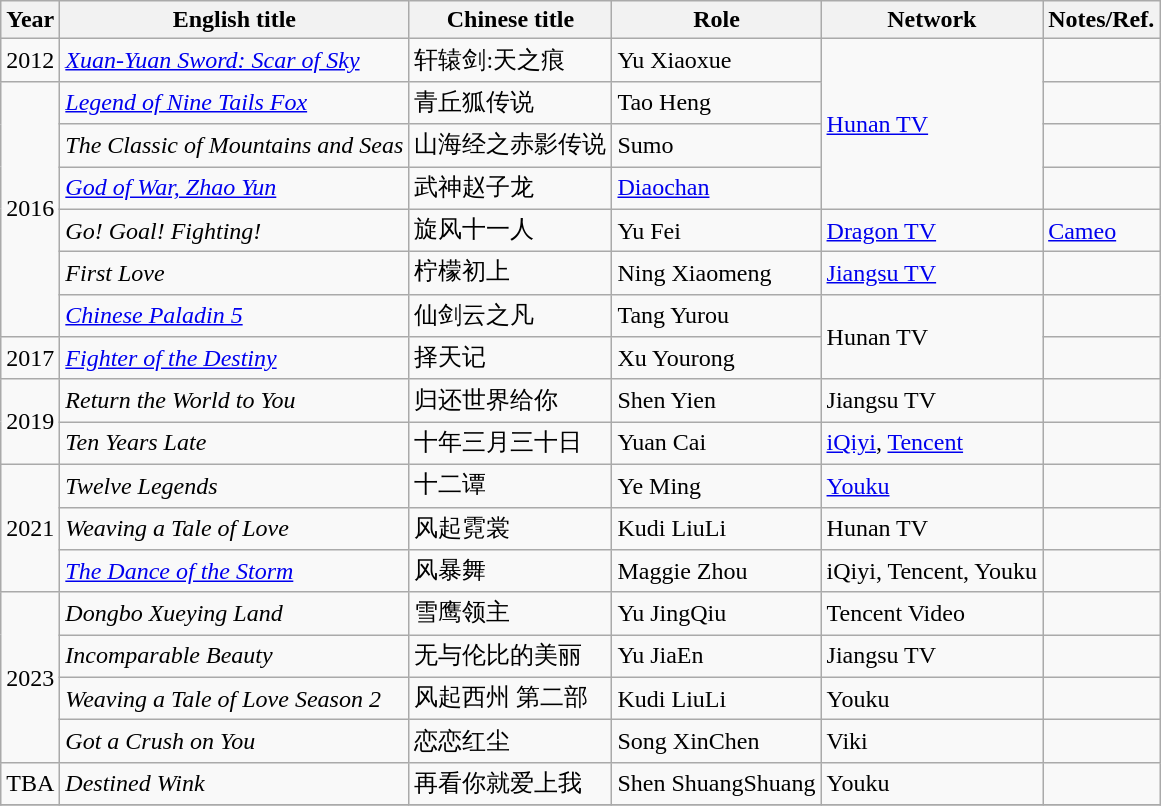<table class="wikitable sortable">
<tr>
<th>Year</th>
<th>English title</th>
<th>Chinese title</th>
<th>Role</th>
<th>Network</th>
<th class="unsortable">Notes/Ref.</th>
</tr>
<tr>
<td>2012</td>
<td><em><a href='#'>Xuan-Yuan Sword: Scar of Sky</a></em></td>
<td>轩辕剑:天之痕</td>
<td>Yu Xiaoxue</td>
<td rowspan=4><a href='#'>Hunan TV</a></td>
<td></td>
</tr>
<tr>
<td rowspan=6>2016</td>
<td><em><a href='#'>Legend of Nine Tails Fox</a></em></td>
<td>青丘狐传说</td>
<td>Tao Heng</td>
<td></td>
</tr>
<tr>
<td><em>The Classic of Mountains and Seas</em></td>
<td>山海经之赤影传说</td>
<td>Sumo</td>
<td></td>
</tr>
<tr>
<td><em><a href='#'>God of War, Zhao Yun</a></em></td>
<td>武神赵子龙</td>
<td><a href='#'>Diaochan</a></td>
<td></td>
</tr>
<tr>
<td><em>Go! Goal! Fighting!</em></td>
<td>旋风十一人</td>
<td>Yu Fei</td>
<td><a href='#'>Dragon TV</a></td>
<td><a href='#'>Cameo</a></td>
</tr>
<tr>
<td><em>First Love</em></td>
<td>柠檬初上</td>
<td>Ning Xiaomeng</td>
<td><a href='#'>Jiangsu TV</a></td>
<td></td>
</tr>
<tr>
<td><em><a href='#'>Chinese Paladin 5</a></em></td>
<td>仙剑云之凡</td>
<td>Tang Yurou</td>
<td rowspan=2>Hunan TV</td>
<td></td>
</tr>
<tr>
<td>2017</td>
<td><em><a href='#'>Fighter of the Destiny</a></em></td>
<td>择天记</td>
<td>Xu Yourong</td>
<td></td>
</tr>
<tr>
<td rowspan=2>2019</td>
<td><em>Return the World to You</em></td>
<td>归还世界给你</td>
<td>Shen Yien</td>
<td>Jiangsu TV</td>
<td></td>
</tr>
<tr>
<td><em>Ten Years Late</em></td>
<td>十年三月三十日</td>
<td>Yuan Cai</td>
<td><a href='#'>iQiyi</a>, <a href='#'>Tencent</a></td>
<td></td>
</tr>
<tr>
<td rowspan=3>2021</td>
<td><em>Twelve Legends</em></td>
<td>十二谭</td>
<td>Ye Ming</td>
<td rowspan=1><a href='#'>Youku</a></td>
<td></td>
</tr>
<tr>
<td><em>Weaving a Tale of Love</em></td>
<td>风起霓裳</td>
<td>Kudi LiuLi</td>
<td>Hunan TV</td>
<td></td>
</tr>
<tr>
<td><em><a href='#'>The Dance of the Storm</a></em></td>
<td>风暴舞</td>
<td>Maggie Zhou</td>
<td>iQiyi, Tencent, Youku</td>
<td></td>
</tr>
<tr>
<td rowspan=4>2023</td>
<td><em>Dongbo Xueying Land</em></td>
<td>雪鹰领主</td>
<td>Yu JingQiu</td>
<td>Tencent Video</td>
<td></td>
</tr>
<tr>
<td><em>Incomparable Beauty</em></td>
<td>无与伦比的美丽</td>
<td>Yu JiaEn</td>
<td>Jiangsu TV</td>
<td></td>
</tr>
<tr>
<td><em>Weaving a Tale of Love Season 2</em></td>
<td>风起西州 第二部</td>
<td>Kudi LiuLi</td>
<td>Youku</td>
<td></td>
</tr>
<tr>
<td><em>Got a Crush on You</em></td>
<td>恋恋红尘</td>
<td>Song XinChen</td>
<td>Viki</td>
<td></td>
</tr>
<tr>
<td>TBA</td>
<td><em>Destined Wink</em></td>
<td>再看你就爱上我</td>
<td>Shen ShuangShuang</td>
<td>Youku</td>
<td></td>
</tr>
<tr>
</tr>
</table>
